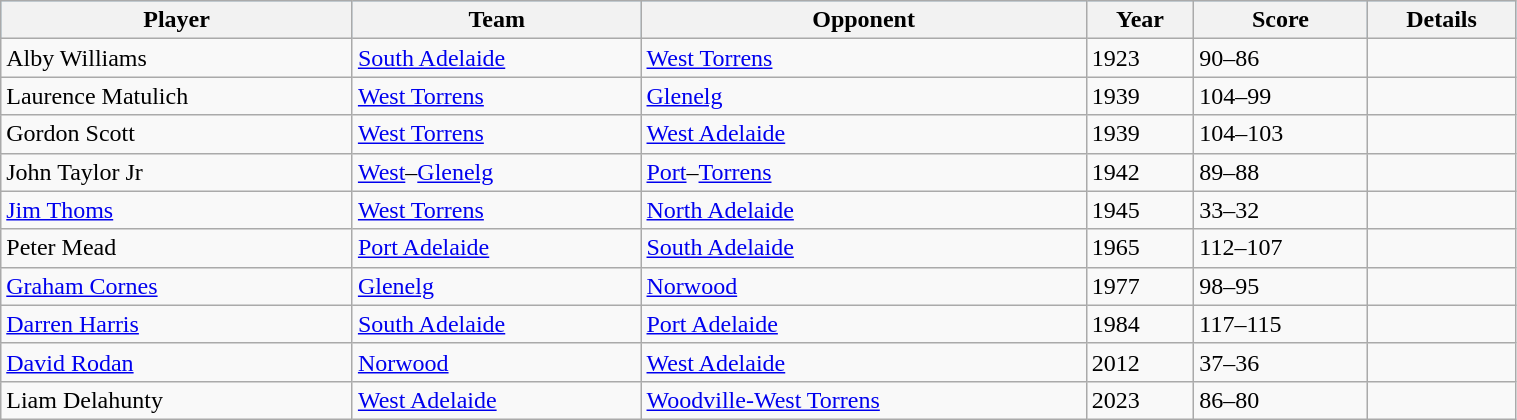<table class="wikitable sortable" style="width:80%;">
<tr style="background:#87cefa;">
<th>Player</th>
<th>Team</th>
<th>Opponent</th>
<th>Year</th>
<th>Score</th>
<th>Details</th>
</tr>
<tr>
<td>Alby Williams</td>
<td><a href='#'>South Adelaide</a></td>
<td><a href='#'>West Torrens</a></td>
<td>1923</td>
<td>90–86</td>
<td></td>
</tr>
<tr>
<td>Laurence Matulich</td>
<td><a href='#'>West Torrens</a></td>
<td><a href='#'>Glenelg</a></td>
<td>1939</td>
<td>104–99</td>
<td></td>
</tr>
<tr>
<td>Gordon Scott</td>
<td><a href='#'>West Torrens</a></td>
<td><a href='#'>West Adelaide</a></td>
<td>1939</td>
<td>104–103</td>
<td></td>
</tr>
<tr>
<td>John Taylor Jr</td>
<td><a href='#'>West</a>–<a href='#'>Glenelg</a></td>
<td><a href='#'>Port</a>–<a href='#'>Torrens</a></td>
<td>1942</td>
<td>89–88</td>
<td></td>
</tr>
<tr>
<td><a href='#'>Jim Thoms</a></td>
<td><a href='#'>West Torrens</a></td>
<td><a href='#'>North Adelaide</a></td>
<td>1945</td>
<td>33–32</td>
<td></td>
</tr>
<tr>
<td>Peter Mead</td>
<td><a href='#'>Port Adelaide</a></td>
<td><a href='#'>South Adelaide</a></td>
<td>1965</td>
<td>112–107</td>
<td></td>
</tr>
<tr>
<td><a href='#'>Graham Cornes</a></td>
<td><a href='#'>Glenelg</a></td>
<td><a href='#'>Norwood</a></td>
<td>1977</td>
<td>98–95</td>
<td></td>
</tr>
<tr>
<td><a href='#'>Darren Harris</a></td>
<td><a href='#'>South Adelaide</a></td>
<td><a href='#'>Port Adelaide</a></td>
<td>1984</td>
<td>117–115</td>
<td></td>
</tr>
<tr>
<td><a href='#'>David Rodan</a></td>
<td><a href='#'>Norwood</a></td>
<td><a href='#'>West Adelaide</a></td>
<td>2012</td>
<td>37–36</td>
<td></td>
</tr>
<tr>
<td>Liam Delahunty</td>
<td><a href='#'>West Adelaide</a></td>
<td><a href='#'>Woodville-West Torrens</a></td>
<td>2023</td>
<td>86–80</td>
<td></td>
</tr>
</table>
